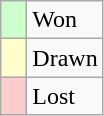<table class="wikitable" style="text-align: left;">
<tr>
<td width=10px bgcolor=#ccffcc></td>
<td>Won</td>
</tr>
<tr>
<td width=10px bgcolor=#FFFFCC></td>
<td>Drawn</td>
</tr>
<tr>
<td width=10px bgcolor=#FFCCCC></td>
<td>Lost</td>
</tr>
</table>
